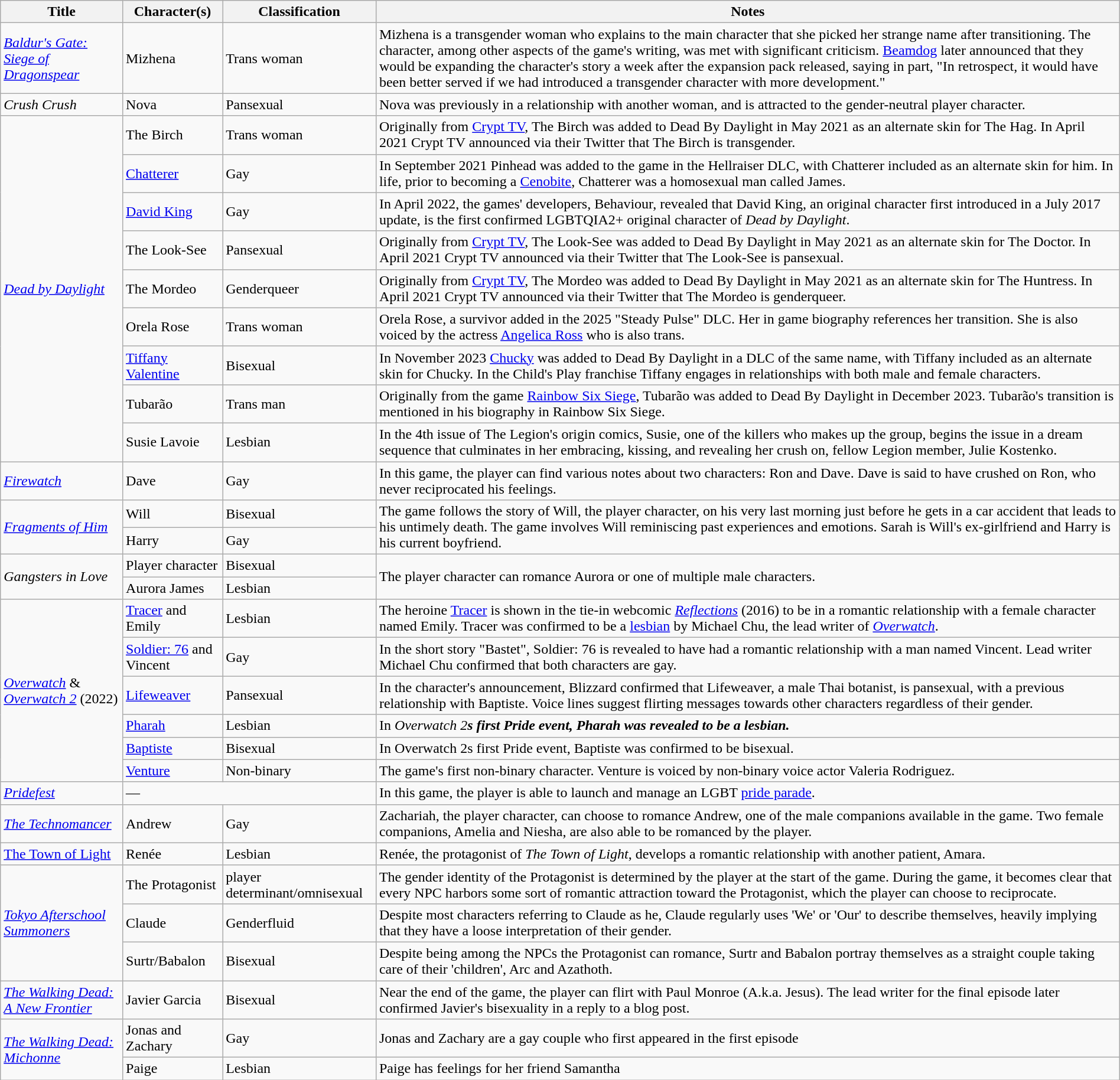<table class="wikitable sortable" style="width: 100%">
<tr>
<th>Title</th>
<th>Character(s)</th>
<th>Classification</th>
<th>Notes</th>
</tr>
<tr>
<td><em><a href='#'>Baldur's Gate: Siege of Dragonspear</a></em></td>
<td>Mizhena</td>
<td>Trans woman</td>
<td>Mizhena is a transgender woman who explains to the main character that she picked her strange name after transitioning. The character, among other aspects of the game's writing, was met with significant criticism. <a href='#'>Beamdog</a> later announced that they would be expanding the character's story a week after the expansion pack released, saying in part, "In retrospect, it would have been better served if we had introduced a transgender character with more development."</td>
</tr>
<tr>
<td><em>Crush Crush</em></td>
<td>Nova</td>
<td>Pansexual</td>
<td>Nova was previously in a relationship with another woman, and is attracted to the gender-neutral player character.</td>
</tr>
<tr>
<td rowspan="9"><em><a href='#'>Dead by Daylight</a></em></td>
<td>The Birch</td>
<td>Trans woman</td>
<td>Originally from <a href='#'>Crypt TV</a>, The Birch was added to Dead By Daylight in May 2021 as an alternate skin for The Hag. In April 2021 Crypt TV announced via their Twitter that The Birch is transgender.</td>
</tr>
<tr>
<td><a href='#'>Chatterer</a></td>
<td>Gay</td>
<td>In September 2021 Pinhead was added to the game in the Hellraiser DLC, with Chatterer included as an alternate skin for him. In life, prior to becoming a <a href='#'>Cenobite</a>, Chatterer was a homosexual man called James.</td>
</tr>
<tr>
<td><a href='#'>David King</a></td>
<td>Gay</td>
<td>In April 2022, the games' developers, Behaviour, revealed that David King, an original character first introduced in a July 2017 update, is the first confirmed LGBTQIA2+ original character of <em>Dead by Daylight</em>.</td>
</tr>
<tr>
<td>The Look-See</td>
<td>Pansexual</td>
<td>Originally from <a href='#'>Crypt TV</a>, The Look-See was added to Dead By Daylight in May 2021 as an alternate skin for The Doctor. In April 2021 Crypt TV announced via their Twitter that The Look-See is pansexual.</td>
</tr>
<tr>
<td>The Mordeo</td>
<td>Genderqueer</td>
<td>Originally from <a href='#'>Crypt TV</a>, The Mordeo was added to Dead By Daylight in May 2021 as an alternate skin for The Huntress. In April 2021 Crypt TV announced via their Twitter that The Mordeo is genderqueer.</td>
</tr>
<tr>
<td>Orela Rose</td>
<td>Trans woman</td>
<td>Orela Rose, a survivor added in the 2025 "Steady Pulse" DLC. Her in game biography references her transition. She is also voiced by the actress <a href='#'>Angelica Ross</a> who is also trans.</td>
</tr>
<tr>
<td><a href='#'>Tiffany Valentine</a></td>
<td>Bisexual</td>
<td>In November 2023 <a href='#'>Chucky</a> was added to Dead By Daylight in a DLC of the same name, with Tiffany included as an alternate skin for Chucky. In the Child's Play franchise Tiffany engages in relationships with both male and female characters.</td>
</tr>
<tr>
<td>Tubarão</td>
<td>Trans man</td>
<td>Originally from the game <a href='#'>Rainbow Six Siege</a>, Tubarão was added to Dead By Daylight in December 2023. Tubarão's transition is mentioned in his biography in Rainbow Six Siege.</td>
</tr>
<tr>
<td>Susie Lavoie</td>
<td>Lesbian</td>
<td>In the 4th issue of The Legion's origin comics, Susie, one of the killers who makes up the group, begins the issue in a dream sequence that culminates in her embracing, kissing, and revealing her crush on, fellow Legion member, Julie Kostenko.</td>
</tr>
<tr>
<td><em><a href='#'>Firewatch</a></em></td>
<td>Dave</td>
<td>Gay</td>
<td>In this game, the player can find various notes about two characters: Ron and Dave. Dave is said to have crushed on Ron, who never reciprocated his feelings.</td>
</tr>
<tr>
<td rowspan="2"><em><a href='#'>Fragments of Him</a></em></td>
<td>Will</td>
<td>Bisexual</td>
<td rowspan="2">The game follows the story of Will, the player character, on his very last morning just before he gets in a car accident that leads to his untimely death. The game involves Will reminiscing past experiences and emotions. Sarah is Will's ex-girlfriend and Harry is his current boyfriend.</td>
</tr>
<tr>
<td>Harry</td>
<td>Gay</td>
</tr>
<tr>
<td rowspan="2"><em>Gangsters in Love</em></td>
<td>Player character</td>
<td>Bisexual</td>
<td rowspan="2">The player character can romance Aurora or one of multiple male characters.</td>
</tr>
<tr>
<td>Aurora James</td>
<td>Lesbian</td>
</tr>
<tr>
<td rowspan="6"><em><a href='#'>Overwatch</a></em> & <em><a href='#'>Overwatch 2</a></em> (2022)</td>
<td><a href='#'>Tracer</a> and Emily</td>
<td>Lesbian</td>
<td>The heroine <a href='#'>Tracer</a> is shown in the tie-in webcomic <em><a href='#'>Reflections</a></em> (2016) to be in a romantic relationship with a female character named Emily. Tracer was confirmed to be a <a href='#'>lesbian</a> by Michael Chu, the lead writer of <em><a href='#'>Overwatch</a></em>.</td>
</tr>
<tr>
<td><a href='#'>Soldier: 76</a> and Vincent</td>
<td>Gay</td>
<td>In the short story "Bastet", Soldier: 76 is revealed to have had a romantic relationship with a man named Vincent. Lead writer Michael Chu confirmed that both characters are gay.</td>
</tr>
<tr>
<td><a href='#'>Lifeweaver</a></td>
<td>Pansexual</td>
<td>In the character's announcement, Blizzard confirmed that Lifeweaver, a male Thai botanist, is pansexual, with a previous relationship with Baptiste. Voice lines suggest flirting messages towards other characters regardless of their gender.</td>
</tr>
<tr>
<td><a href='#'>Pharah</a></td>
<td>Lesbian</td>
<td>In <em>Overwatch 2<strong>s first Pride event, Pharah was revealed to be a lesbian.</td>
</tr>
<tr>
<td><a href='#'>Baptiste</a></td>
<td>Bisexual</td>
<td>In </em>Overwatch 2</strong>s first Pride event, Baptiste was confirmed to be bisexual.</td>
</tr>
<tr>
<td><a href='#'>Venture</a></td>
<td>Non-binary</td>
<td>The game's first non-binary character. Venture is voiced by non-binary voice actor Valeria Rodriguez.</td>
</tr>
<tr>
<td><em><a href='#'>Pridefest</a></em></td>
<td colspan="2">—</td>
<td>In this game, the player is able to launch and manage an LGBT <a href='#'>pride parade</a>.</td>
</tr>
<tr>
<td><em><a href='#'>The Technomancer</a></em></td>
<td>Andrew</td>
<td>Gay</td>
<td>Zachariah, the player character, can choose to romance Andrew, one of the male companions available in the game. Two female companions, Amelia and Niesha, are also able to be romanced by the player.</td>
</tr>
<tr>
<td><a href='#'>The Town of Light</a></td>
<td>Renée</td>
<td>Lesbian</td>
<td>Renée, the protagonist of <em>The Town of Light</em>, develops a romantic relationship with another patient, Amara.</td>
</tr>
<tr>
<td rowspan="3"><em><a href='#'>Tokyo Afterschool Summoners</a></em></td>
<td>The Protagonist</td>
<td>player determinant/omnisexual</td>
<td>The gender identity of the Protagonist is determined by the player at the start of the game. During the game, it becomes clear that every NPC harbors some sort of romantic attraction toward the Protagonist, which the player can choose to reciprocate.</td>
</tr>
<tr>
<td>Claude</td>
<td>Genderfluid</td>
<td>Despite most characters referring to Claude as he, Claude regularly uses 'We' or 'Our' to describe themselves, heavily implying that they have a loose interpretation of their gender.</td>
</tr>
<tr>
<td>Surtr/Babalon</td>
<td>Bisexual</td>
<td>Despite being among the NPCs the Protagonist can romance, Surtr and Babalon portray themselves as a straight couple taking care of their 'children', Arc and Azathoth.</td>
</tr>
<tr>
<td><em><a href='#'>The Walking Dead: A New Frontier</a></em></td>
<td>Javier Garcia</td>
<td>Bisexual</td>
<td>Near the end of the game, the player can flirt with Paul Monroe (A.k.a. Jesus). The lead writer for the final episode later confirmed Javier's bisexuality in a reply to a blog post.</td>
</tr>
<tr>
<td rowspan="2"><em><a href='#'>The Walking Dead: Michonne</a></em></td>
<td>Jonas and Zachary</td>
<td>Gay</td>
<td>Jonas and Zachary are a gay couple who first appeared in the first episode</td>
</tr>
<tr>
<td>Paige</td>
<td>Lesbian</td>
<td>Paige has feelings for her friend Samantha</td>
</tr>
</table>
